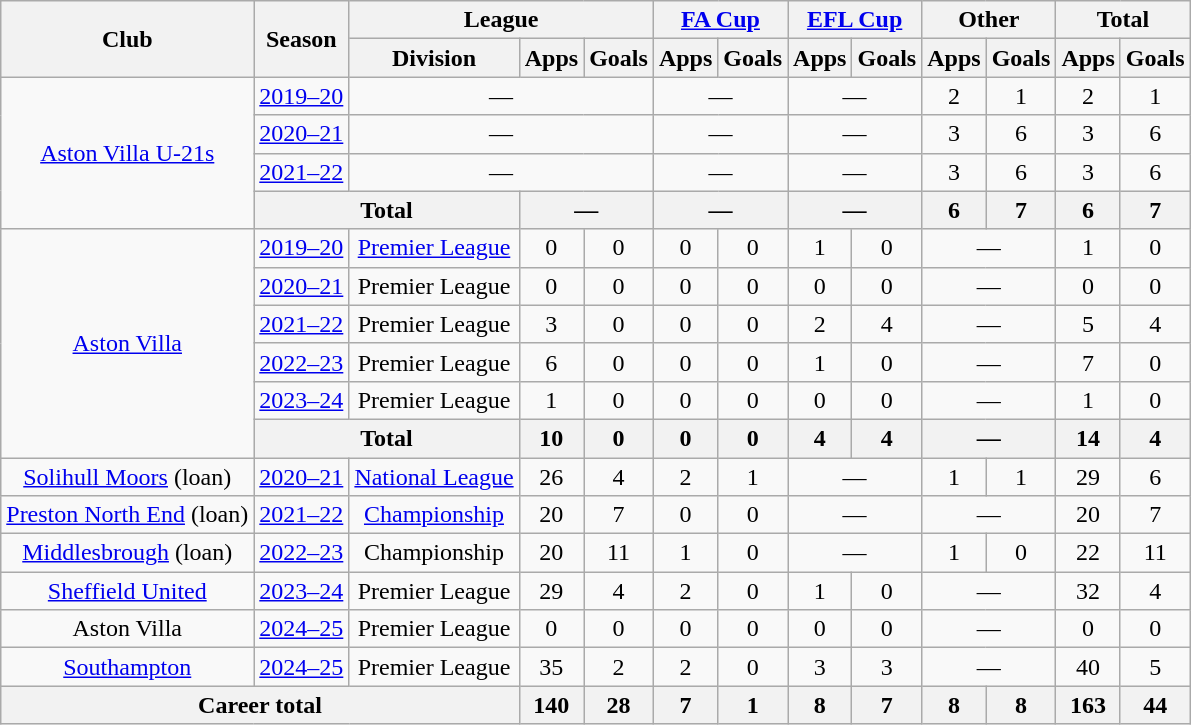<table class="wikitable" style="text-align: center;">
<tr>
<th rowspan="2">Club</th>
<th rowspan="2">Season</th>
<th colspan="3">League</th>
<th colspan="2"><a href='#'>FA Cup</a></th>
<th colspan="2"><a href='#'>EFL Cup</a></th>
<th colspan="2">Other</th>
<th colspan="2">Total</th>
</tr>
<tr>
<th>Division</th>
<th>Apps</th>
<th>Goals</th>
<th>Apps</th>
<th>Goals</th>
<th>Apps</th>
<th>Goals</th>
<th>Apps</th>
<th>Goals</th>
<th>Apps</th>
<th>Goals</th>
</tr>
<tr>
<td rowspan="4"><a href='#'>Aston Villa U-21s</a></td>
<td><a href='#'>2019–20</a></td>
<td colspan="3">—</td>
<td colspan="2">—</td>
<td colspan="2">—</td>
<td>2</td>
<td>1</td>
<td>2</td>
<td>1</td>
</tr>
<tr>
<td><a href='#'>2020–21</a></td>
<td colspan="3">—</td>
<td colspan="2">—</td>
<td colspan="2">—</td>
<td>3</td>
<td>6</td>
<td>3</td>
<td>6</td>
</tr>
<tr>
<td><a href='#'>2021–22</a></td>
<td colspan="3">—</td>
<td colspan="2">—</td>
<td colspan="2">—</td>
<td>3</td>
<td>6</td>
<td>3</td>
<td>6</td>
</tr>
<tr>
<th colspan="2">Total</th>
<th colspan="2">—</th>
<th colspan="2">—</th>
<th colspan="2">—</th>
<th>6</th>
<th>7</th>
<th>6</th>
<th>7</th>
</tr>
<tr>
<td rowspan="6"><a href='#'>Aston Villa</a></td>
<td><a href='#'>2019–20</a></td>
<td><a href='#'>Premier League</a></td>
<td>0</td>
<td>0</td>
<td>0</td>
<td>0</td>
<td>1</td>
<td>0</td>
<td colspan="2">—</td>
<td>1</td>
<td>0</td>
</tr>
<tr>
<td><a href='#'>2020–21</a></td>
<td>Premier League</td>
<td>0</td>
<td>0</td>
<td>0</td>
<td>0</td>
<td>0</td>
<td>0</td>
<td colspan="2">—</td>
<td>0</td>
<td>0</td>
</tr>
<tr>
<td><a href='#'>2021–22</a></td>
<td>Premier League</td>
<td>3</td>
<td>0</td>
<td>0</td>
<td>0</td>
<td>2</td>
<td>4</td>
<td colspan="2">—</td>
<td>5</td>
<td>4</td>
</tr>
<tr>
<td><a href='#'>2022–23</a></td>
<td>Premier League</td>
<td>6</td>
<td>0</td>
<td>0</td>
<td>0</td>
<td>1</td>
<td>0</td>
<td colspan="2">—</td>
<td>7</td>
<td>0</td>
</tr>
<tr>
<td><a href='#'>2023–24</a></td>
<td>Premier League</td>
<td>1</td>
<td>0</td>
<td>0</td>
<td>0</td>
<td>0</td>
<td>0</td>
<td colspan="2">—</td>
<td>1</td>
<td>0</td>
</tr>
<tr>
<th colspan="2">Total</th>
<th>10</th>
<th>0</th>
<th>0</th>
<th>0</th>
<th>4</th>
<th>4</th>
<th colspan="2">—</th>
<th>14</th>
<th>4</th>
</tr>
<tr>
<td><a href='#'>Solihull Moors</a> (loan)</td>
<td><a href='#'>2020–21</a></td>
<td><a href='#'>National League</a></td>
<td>26</td>
<td>4</td>
<td>2</td>
<td>1</td>
<td colspan="2">—</td>
<td>1</td>
<td>1</td>
<td>29</td>
<td>6</td>
</tr>
<tr>
<td><a href='#'>Preston North End</a> (loan)</td>
<td><a href='#'>2021–22</a></td>
<td><a href='#'>Championship</a></td>
<td>20</td>
<td>7</td>
<td>0</td>
<td>0</td>
<td colspan="2">—</td>
<td colspan="2">—</td>
<td>20</td>
<td>7</td>
</tr>
<tr>
<td><a href='#'>Middlesbrough</a> (loan)</td>
<td><a href='#'>2022–23</a></td>
<td>Championship</td>
<td>20</td>
<td>11</td>
<td>1</td>
<td>0</td>
<td colspan="2">—</td>
<td>1</td>
<td>0</td>
<td>22</td>
<td>11</td>
</tr>
<tr>
<td><a href='#'>Sheffield United</a></td>
<td><a href='#'>2023–24</a></td>
<td>Premier League</td>
<td>29</td>
<td>4</td>
<td>2</td>
<td>0</td>
<td>1</td>
<td>0</td>
<td colspan="2">—</td>
<td>32</td>
<td>4</td>
</tr>
<tr>
<td>Aston Villa</td>
<td><a href='#'>2024–25</a></td>
<td>Premier League</td>
<td>0</td>
<td>0</td>
<td>0</td>
<td>0</td>
<td>0</td>
<td>0</td>
<td colspan="2">—</td>
<td>0</td>
<td>0</td>
</tr>
<tr>
<td><a href='#'>Southampton</a></td>
<td><a href='#'>2024–25</a></td>
<td>Premier League</td>
<td>35</td>
<td>2</td>
<td>2</td>
<td>0</td>
<td>3</td>
<td>3</td>
<td colspan="2">—</td>
<td>40</td>
<td>5</td>
</tr>
<tr>
<th colspan="3">Career total</th>
<th>140</th>
<th>28</th>
<th>7</th>
<th>1</th>
<th>8</th>
<th>7</th>
<th>8</th>
<th>8</th>
<th>163</th>
<th>44</th>
</tr>
</table>
